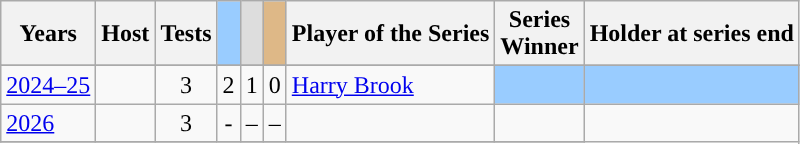<table class="wikitable sortable">
<tr>
<th class="unsortable">Years</th>
<th class="unsortable">Host</th>
<th class="unsortable">Tests</th>
<th style="background:#99ccff"></th>
<th style="background:#ddd"></th>
<th style="background:#deb887"></th>
<th class="unsortable">Player of the Series</th>
<th class="unsortable">Series<br>Winner</th>
<th class="unsortable">Holder at series end</th>
</tr>
<tr>
</tr>
<tr>
<td><a href='#'>2024–25</a></td>
<td></td>
<td align=center>3</td>
<td align=center>2</td>
<td align=center>1</td>
<td align=center>0</td>
<td> <a href='#'>Harry Brook</a></td>
<td style="background:#99ccff"></td>
<td style="background:#99ccff"></td>
</tr>
<tr>
<td><a href='#'>2026</a></td>
<td></td>
<td align=center>3</td>
<td align=center>-</td>
<td align=center>–</td>
<td align=center>–</td>
<td></td>
<td></td>
</tr>
<tr>
</tr>
</table>
